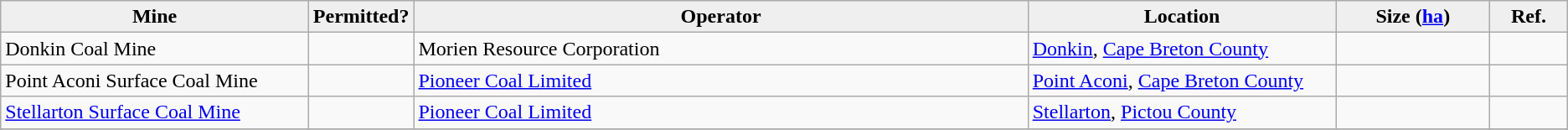<table class="wikitable sortable">
<tr>
<th style="background:#efefef;" width=20%>Mine</th>
<th style="background:#efefef;" width=5%>Permitted?</th>
<th style="background:#efefef;" width=40%>Operator</th>
<th style="background:#efefef;" width=20%>Location</th>
<th style="background:#efefef;" width=10%>Size (<a href='#'>ha</a>)</th>
<th style="background:#efefef;" width=5% class="unsortable">Ref.</th>
</tr>
<tr>
<td>Donkin Coal Mine</td>
<td></td>
<td>Morien Resource Corporation</td>
<td><a href='#'>Donkin</a>, <a href='#'>Cape Breton County</a></td>
<td></td>
<td align="center"></td>
</tr>
<tr>
<td>Point Aconi Surface Coal Mine</td>
<td></td>
<td><a href='#'>Pioneer Coal Limited</a></td>
<td><a href='#'>Point Aconi</a>, <a href='#'>Cape Breton County</a></td>
<td></td>
<td align="center"></td>
</tr>
<tr>
<td><a href='#'>Stellarton Surface Coal Mine</a></td>
<td></td>
<td><a href='#'>Pioneer Coal Limited</a></td>
<td><a href='#'>Stellarton</a>, <a href='#'>Pictou County</a></td>
<td></td>
<td align="center"></td>
</tr>
<tr>
</tr>
</table>
